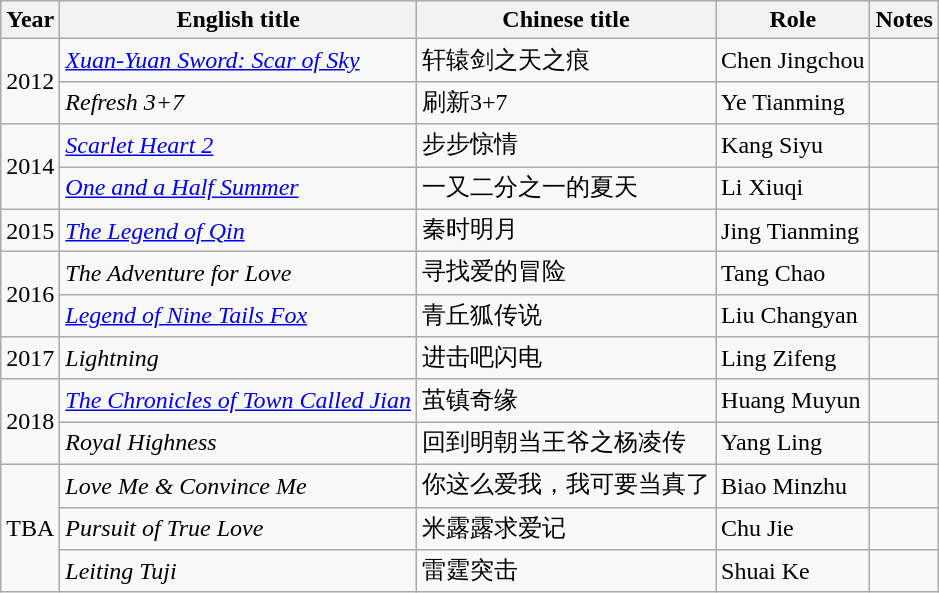<table class="wikitable">
<tr>
<th>Year</th>
<th>English title</th>
<th>Chinese title</th>
<th>Role</th>
<th>Notes</th>
</tr>
<tr>
<td rowspan=2>2012</td>
<td><em><a href='#'>Xuan-Yuan Sword: Scar of Sky</a></em></td>
<td>轩辕剑之天之痕</td>
<td>Chen Jingchou</td>
<td></td>
</tr>
<tr>
<td><em>Refresh 3+7</em></td>
<td>刷新3+7</td>
<td>Ye Tianming</td>
<td></td>
</tr>
<tr>
<td rowspan=2>2014</td>
<td><em><a href='#'>Scarlet Heart 2</a></em></td>
<td>步步惊情</td>
<td>Kang Siyu</td>
<td></td>
</tr>
<tr>
<td><em><a href='#'>One and a Half Summer</a></em></td>
<td>一又二分之一的夏天</td>
<td>Li Xiuqi</td>
<td></td>
</tr>
<tr>
<td>2015</td>
<td><em><a href='#'>The Legend of Qin</a></em></td>
<td>秦时明月</td>
<td>Jing Tianming</td>
<td></td>
</tr>
<tr>
<td rowspan=2>2016</td>
<td><em>The Adventure for Love</em></td>
<td>寻找爱的冒险</td>
<td>Tang Chao</td>
<td></td>
</tr>
<tr>
<td><em><a href='#'>Legend of Nine Tails Fox</a></em></td>
<td>青丘狐传说</td>
<td>Liu Changyan</td>
<td></td>
</tr>
<tr>
<td>2017</td>
<td><em>Lightning</em></td>
<td>进击吧闪电</td>
<td>Ling Zifeng</td>
<td></td>
</tr>
<tr>
<td rowspan=2>2018</td>
<td><em><a href='#'>The Chronicles of Town Called Jian</a></em></td>
<td>茧镇奇缘</td>
<td>Huang Muyun</td>
<td></td>
</tr>
<tr>
<td><em>Royal Highness</em></td>
<td>回到明朝当王爷之杨凌传</td>
<td>Yang Ling</td>
<td></td>
</tr>
<tr>
<td rowspan=5>TBA</td>
<td><em>Love Me & Convince Me</em></td>
<td>你这么爱我，我可要当真了</td>
<td>Biao Minzhu</td>
<td></td>
</tr>
<tr>
<td><em>Pursuit of True Love</em></td>
<td>米露露求爱记</td>
<td>Chu Jie</td>
<td></td>
</tr>
<tr>
<td><em>Leiting Tuji</em></td>
<td>雷霆突击</td>
<td>Shuai Ke</td>
<td></td>
</tr>
</table>
